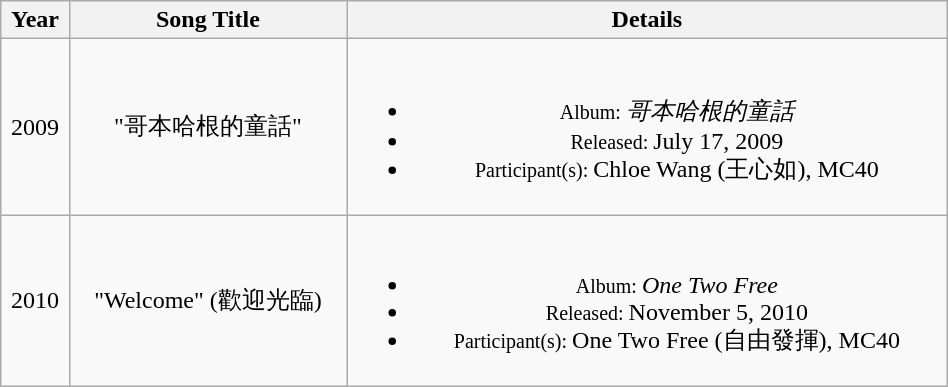<table class="wikitable" width=50%>
<tr>
<th>Year</th>
<th>Song Title</th>
<th>Details</th>
</tr>
<tr align=center>
<td>2009</td>
<td>"哥本哈根的童話"</td>
<td><br><ul><li><small>Album: </small><em>哥本哈根的童話</em></li><li><small>Released: </small> July 17, 2009</li><li><small>Participant(s): </small>Chloe Wang (王心如), MC40</li></ul></td>
</tr>
<tr align=center>
<td style="text-align:center">2010</td>
<td>"Welcome" (歡迎光臨)</td>
<td><br><ul><li><small>Album: </small><em>One Two Free</em></li><li><small>Released: </small> November 5, 2010</li><li><small>Participant(s): </small>One Two Free (自由發揮), MC40</li></ul></td>
</tr>
</table>
